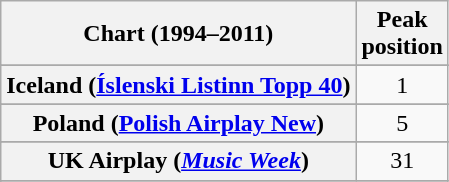<table class="wikitable sortable plainrowheaders" style="text-align:center">
<tr>
<th>Chart (1994–2011)</th>
<th>Peak<br>position</th>
</tr>
<tr>
</tr>
<tr>
</tr>
<tr>
<th scope="row">Iceland (<a href='#'>Íslenski Listinn Topp 40</a>)</th>
<td>1</td>
</tr>
<tr>
</tr>
<tr>
</tr>
<tr>
<th scope="row">Poland (<a href='#'>Polish Airplay New</a>)</th>
<td>5</td>
</tr>
<tr>
</tr>
<tr>
<th scope="row">UK Airplay (<em><a href='#'>Music Week</a></em>)</th>
<td>31</td>
</tr>
<tr>
</tr>
<tr>
</tr>
<tr>
</tr>
</table>
